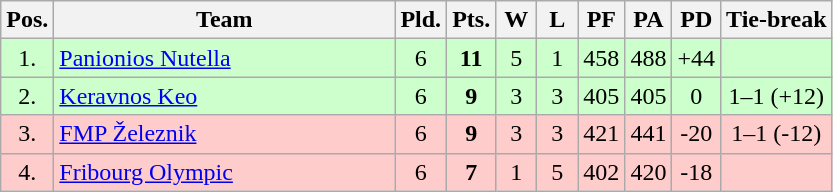<table class="wikitable" style="text-align:center">
<tr>
<th width=15>Pos.</th>
<th width=220>Team</th>
<th width=20>Pld.</th>
<th width=20>Pts.</th>
<th width=20>W</th>
<th width=20>L</th>
<th width=20>PF</th>
<th width=20>PA</th>
<th width=20>PD</th>
<th>Tie-break</th>
</tr>
<tr style="background:#cfc;">
<td>1.</td>
<td align=left> <a href='#'>Panionios Nutella</a></td>
<td>6</td>
<td><strong>11</strong></td>
<td>5</td>
<td>1</td>
<td>458</td>
<td>488</td>
<td>+44</td>
<td></td>
</tr>
<tr style="background:#cfc;">
<td>2.</td>
<td align=left> <a href='#'>Keravnos Keo</a></td>
<td>6</td>
<td><strong>9</strong></td>
<td>3</td>
<td>3</td>
<td>405</td>
<td>405</td>
<td>0</td>
<td>1–1 (+12)</td>
</tr>
<tr style="background:#fcc;">
<td>3.</td>
<td align=left> <a href='#'>FMP Železnik</a></td>
<td>6</td>
<td><strong>9</strong></td>
<td>3</td>
<td>3</td>
<td>421</td>
<td>441</td>
<td>-20</td>
<td>1–1 (-12)</td>
</tr>
<tr style="background:#fcc;">
<td>4.</td>
<td align=left> <a href='#'>Fribourg Olympic</a></td>
<td>6</td>
<td><strong>7</strong></td>
<td>1</td>
<td>5</td>
<td>402</td>
<td>420</td>
<td>-18</td>
<td></td>
</tr>
</table>
